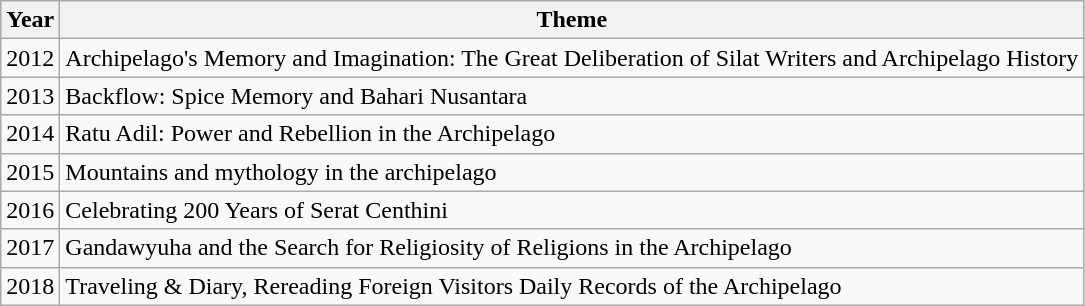<table class="wikitable">
<tr>
<th>Year</th>
<th>Theme</th>
</tr>
<tr>
<td>2012</td>
<td>Archipelago's Memory and Imagination: The Great Deliberation of Silat Writers and Archipelago History</td>
</tr>
<tr>
<td>2013</td>
<td>Backflow: Spice Memory and Bahari Nusantara</td>
</tr>
<tr>
<td>2014</td>
<td>Ratu Adil: Power and Rebellion in the Archipelago</td>
</tr>
<tr>
<td>2015</td>
<td>Mountains and mythology in the archipelago</td>
</tr>
<tr>
<td>2016</td>
<td>Celebrating 200 Years of Serat Centhini</td>
</tr>
<tr>
<td>2017</td>
<td>Gandawyuha and the Search for Religiosity of Religions in the Archipelago</td>
</tr>
<tr>
<td>2018</td>
<td>Traveling & Diary, Rereading Foreign Visitors Daily Records of the Archipelago</td>
</tr>
</table>
